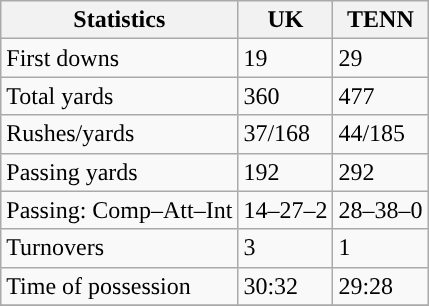<table class="wikitable" style="float: left;">
<tr>
<th>Statistics</th>
<th>UK</th>
<th>TENN</th>
</tr>
<tr>
<td>First downs</td>
<td>19</td>
<td>29</td>
</tr>
<tr>
<td>Total yards</td>
<td>360</td>
<td>477</td>
</tr>
<tr>
<td>Rushes/yards</td>
<td>37/168</td>
<td>44/185</td>
</tr>
<tr>
<td>Passing yards</td>
<td>192</td>
<td>292</td>
</tr>
<tr>
<td>Passing: Comp–Att–Int</td>
<td>14–27–2</td>
<td>28–38–0</td>
</tr>
<tr>
<td>Turnovers</td>
<td>3</td>
<td>1</td>
</tr>
<tr>
<td>Time of possession</td>
<td>30:32</td>
<td>29:28</td>
</tr>
<tr>
</tr>
</table>
